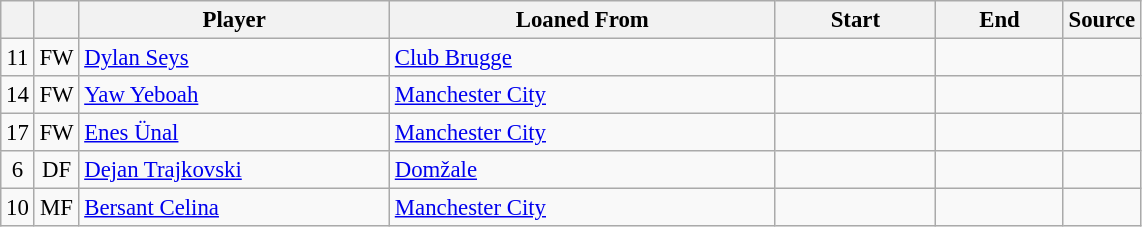<table class="wikitable plainrowheaders sortable" style="font-size:95%">
<tr>
<th></th>
<th></th>
<th scope="col" style="width:200px;"><strong>Player</strong></th>
<th scope="col" style="width:250px;"><strong>Loaned From</strong></th>
<th scope="col" style="width:100px;"><strong>Start</strong></th>
<th scope="col" style="width:78px;"><strong>End</strong></th>
<th><strong>Source</strong></th>
</tr>
<tr>
<td align=center>11</td>
<td align="center">FW</td>
<td> <a href='#'>Dylan Seys</a></td>
<td> <a href='#'>Club Brugge</a></td>
<td align=center></td>
<td align=center></td>
<td align="center"></td>
</tr>
<tr>
<td align=center>14</td>
<td align="center">FW</td>
<td> <a href='#'>Yaw Yeboah</a></td>
<td> <a href='#'>Manchester City</a></td>
<td align=center></td>
<td align=center></td>
<td align="center"></td>
</tr>
<tr>
<td align=center>17</td>
<td align="center">FW</td>
<td> <a href='#'>Enes Ünal</a></td>
<td> <a href='#'>Manchester City</a></td>
<td align=center></td>
<td align=center></td>
<td align="center"></td>
</tr>
<tr>
<td align=center>6</td>
<td align="center">DF</td>
<td> <a href='#'>Dejan Trajkovski</a></td>
<td> <a href='#'>Domžale</a></td>
<td align=center></td>
<td align=center></td>
<td align="center"></td>
</tr>
<tr>
<td align=center>10</td>
<td align="center">MF</td>
<td> <a href='#'>Bersant Celina</a></td>
<td> <a href='#'>Manchester City</a></td>
<td align=center></td>
<td align=center></td>
<td align="center"></td>
</tr>
</table>
